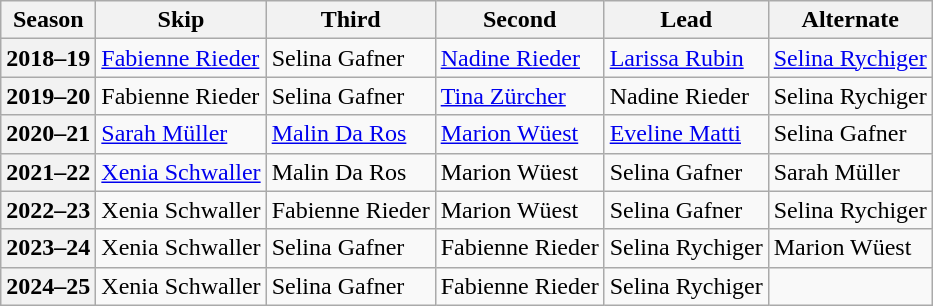<table class="wikitable">
<tr>
<th scope="col">Season</th>
<th scope="col">Skip</th>
<th scope="col">Third</th>
<th scope="col">Second</th>
<th scope="col">Lead</th>
<th scope="col">Alternate</th>
</tr>
<tr>
<th scope="row">2018–19</th>
<td><a href='#'>Fabienne Rieder</a></td>
<td>Selina Gafner</td>
<td><a href='#'>Nadine Rieder</a></td>
<td><a href='#'>Larissa Rubin</a></td>
<td><a href='#'>Selina Rychiger</a></td>
</tr>
<tr>
<th scope="row">2019–20</th>
<td>Fabienne Rieder</td>
<td>Selina Gafner</td>
<td><a href='#'>Tina Zürcher</a></td>
<td>Nadine Rieder</td>
<td>Selina Rychiger</td>
</tr>
<tr>
<th scope="row">2020–21</th>
<td><a href='#'>Sarah Müller</a></td>
<td><a href='#'>Malin Da Ros</a></td>
<td><a href='#'>Marion Wüest</a></td>
<td><a href='#'>Eveline Matti</a></td>
<td>Selina Gafner</td>
</tr>
<tr>
<th scope="row">2021–22</th>
<td><a href='#'>Xenia Schwaller</a></td>
<td>Malin Da Ros</td>
<td>Marion Wüest</td>
<td>Selina Gafner</td>
<td>Sarah Müller</td>
</tr>
<tr>
<th scope="row">2022–23</th>
<td>Xenia Schwaller</td>
<td>Fabienne Rieder</td>
<td>Marion Wüest</td>
<td>Selina Gafner</td>
<td>Selina Rychiger</td>
</tr>
<tr>
<th scope="row">2023–24</th>
<td>Xenia Schwaller</td>
<td>Selina Gafner</td>
<td>Fabienne Rieder</td>
<td>Selina Rychiger</td>
<td>Marion Wüest</td>
</tr>
<tr>
<th scope="row">2024–25</th>
<td>Xenia Schwaller</td>
<td>Selina Gafner</td>
<td>Fabienne Rieder</td>
<td>Selina Rychiger</td>
<td></td>
</tr>
</table>
